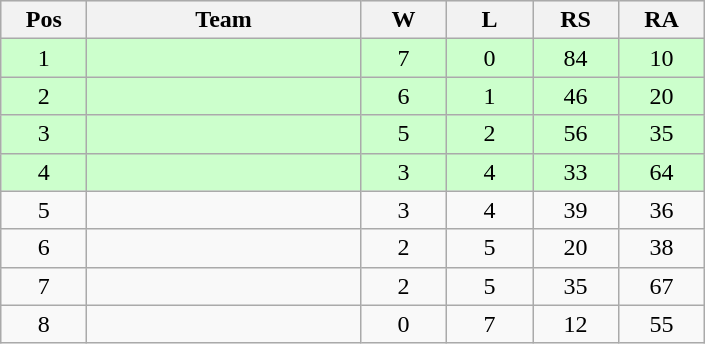<table class="wikitable gauche" style="text-align:center">
<tr bgcolor="e5e5e5">
<th width="50">Pos</th>
<th width="175">Team</th>
<th width="50">W</th>
<th width="50">L</th>
<th width="50">RS</th>
<th width="50">RA</th>
</tr>
<tr bgcolor=ccffcc>
<td>1</td>
<td align=left></td>
<td>7</td>
<td>0</td>
<td>84</td>
<td>10</td>
</tr>
<tr bgcolor=ccffcc>
<td>2</td>
<td align=left></td>
<td>6</td>
<td>1</td>
<td>46</td>
<td>20</td>
</tr>
<tr bgcolor=ccffcc>
<td>3</td>
<td align=left></td>
<td>5</td>
<td>2</td>
<td>56</td>
<td>35</td>
</tr>
<tr bgcolor=ccffcc>
<td>4</td>
<td align=left></td>
<td>3</td>
<td>4</td>
<td>33</td>
<td>64</td>
</tr>
<tr>
<td>5</td>
<td align=left></td>
<td>3</td>
<td>4</td>
<td>39</td>
<td>36</td>
</tr>
<tr>
<td>6</td>
<td align=left></td>
<td>2</td>
<td>5</td>
<td>20</td>
<td>38</td>
</tr>
<tr>
<td>7</td>
<td align=left></td>
<td>2</td>
<td>5</td>
<td>35</td>
<td>67</td>
</tr>
<tr>
<td>8</td>
<td align=left></td>
<td>0</td>
<td>7</td>
<td>12</td>
<td>55</td>
</tr>
</table>
